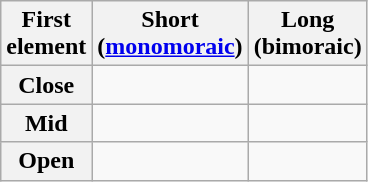<table class="wikitable" style="text-align: center">
<tr>
<th scope="col">First<br>element</th>
<th scope="col">Short<br>(<a href='#'>monomoraic</a>)</th>
<th scope="col">Long<br>(bimoraic)</th>
</tr>
<tr>
<th scope="row">Close</th>
<td></td>
<td></td>
</tr>
<tr>
<th scope="row">Mid</th>
<td></td>
<td></td>
</tr>
<tr>
<th scope="row">Open</th>
<td></td>
<td></td>
</tr>
</table>
